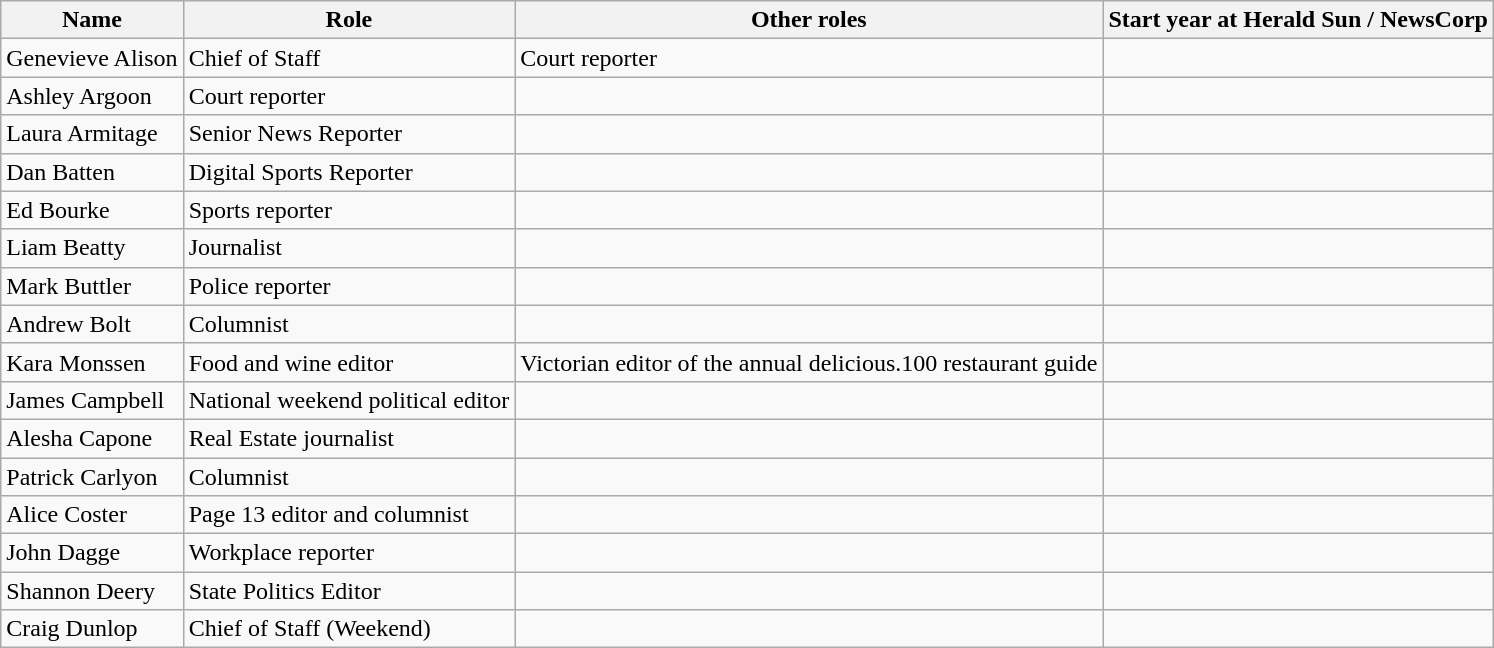<table class="wikitable">
<tr>
<th>Name</th>
<th>Role</th>
<th>Other roles</th>
<th>Start year at Herald Sun / NewsCorp</th>
</tr>
<tr>
<td>Genevieve Alison</td>
<td>Chief of Staff</td>
<td>Court reporter</td>
<td></td>
</tr>
<tr>
<td>Ashley Argoon</td>
<td>Court reporter</td>
<td></td>
<td></td>
</tr>
<tr>
<td>Laura Armitage</td>
<td>Senior News Reporter</td>
<td></td>
<td></td>
</tr>
<tr>
<td>Dan Batten</td>
<td>Digital Sports Reporter</td>
<td></td>
<td></td>
</tr>
<tr>
<td>Ed Bourke</td>
<td>Sports reporter</td>
<td></td>
<td></td>
</tr>
<tr>
<td>Liam Beatty</td>
<td>Journalist</td>
<td></td>
<td></td>
</tr>
<tr>
<td>Mark Buttler</td>
<td>Police reporter</td>
<td></td>
<td></td>
</tr>
<tr>
<td>Andrew Bolt</td>
<td>Columnist</td>
<td></td>
<td></td>
</tr>
<tr>
<td>Kara Monssen</td>
<td>Food and wine editor</td>
<td>Victorian editor of the annual delicious.100 restaurant guide</td>
<td></td>
</tr>
<tr>
<td>James Campbell</td>
<td>National weekend political editor</td>
<td></td>
<td></td>
</tr>
<tr>
<td>Alesha Capone</td>
<td>Real Estate journalist</td>
<td></td>
<td></td>
</tr>
<tr>
<td>Patrick Carlyon</td>
<td>Columnist</td>
<td></td>
<td></td>
</tr>
<tr>
<td>Alice Coster</td>
<td>Page 13 editor and columnist</td>
<td></td>
<td></td>
</tr>
<tr>
<td>John Dagge</td>
<td>Workplace reporter</td>
<td></td>
<td></td>
</tr>
<tr>
<td>Shannon Deery</td>
<td>State Politics Editor</td>
<td></td>
<td></td>
</tr>
<tr>
<td>Craig Dunlop</td>
<td>Chief of Staff (Weekend)</td>
<td></td>
<td></td>
</tr>
</table>
